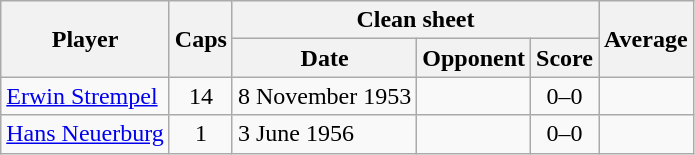<table class="wikitable" style="text-align:center">
<tr>
<th rowspan="2">Player</th>
<th rowspan="2">Caps</th>
<th colspan="3">Clean sheet</th>
<th rowspan="2">Average</th>
</tr>
<tr>
<th>Date</th>
<th>Opponent</th>
<th>Score</th>
</tr>
<tr>
<td align="left"><a href='#'>Erwin Strempel</a></td>
<td>14</td>
<td style="text-align:left">8 November 1953</td>
<td style="text-align:left"></td>
<td>0–0</td>
<td></td>
</tr>
<tr>
<td align="left"><a href='#'>Hans Neuerburg</a></td>
<td>1</td>
<td style="text-align:left">3 June 1956</td>
<td style="text-align:left"></td>
<td>0–0</td>
<td></td>
</tr>
</table>
